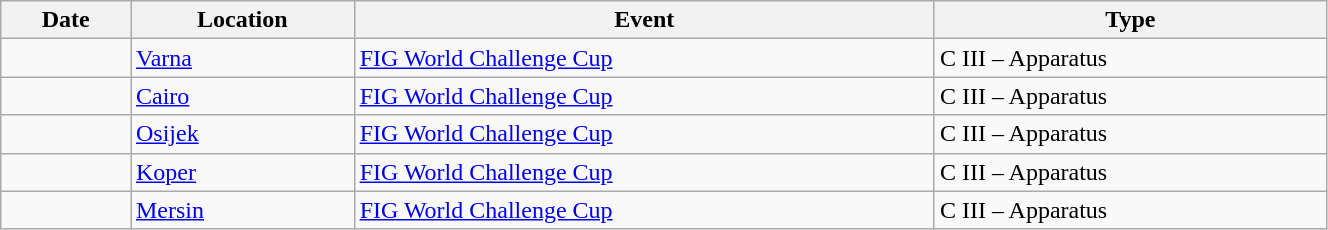<table style="width:70%;" class="wikitable sortable">
<tr>
<th style="text-align:center;">Date</th>
<th style="text-align:center;">Location</th>
<th style="text-align:center;">Event</th>
<th style="text-align:center;">Type</th>
</tr>
<tr>
<td></td>
<td> <a href='#'>Varna</a></td>
<td><a href='#'>FIG World Challenge Cup</a></td>
<td>C III – Apparatus</td>
</tr>
<tr>
<td></td>
<td> <a href='#'>Cairo</a></td>
<td><a href='#'>FIG World Challenge Cup</a></td>
<td>C III – Apparatus</td>
</tr>
<tr>
<td></td>
<td> <a href='#'>Osijek</a></td>
<td><a href='#'>FIG World Challenge Cup</a></td>
<td>C III – Apparatus</td>
</tr>
<tr>
<td></td>
<td> <a href='#'>Koper</a></td>
<td><a href='#'>FIG World Challenge Cup</a></td>
<td>C III – Apparatus</td>
</tr>
<tr>
<td></td>
<td> <a href='#'>Mersin</a></td>
<td><a href='#'>FIG World Challenge Cup</a></td>
<td>C III – Apparatus</td>
</tr>
</table>
